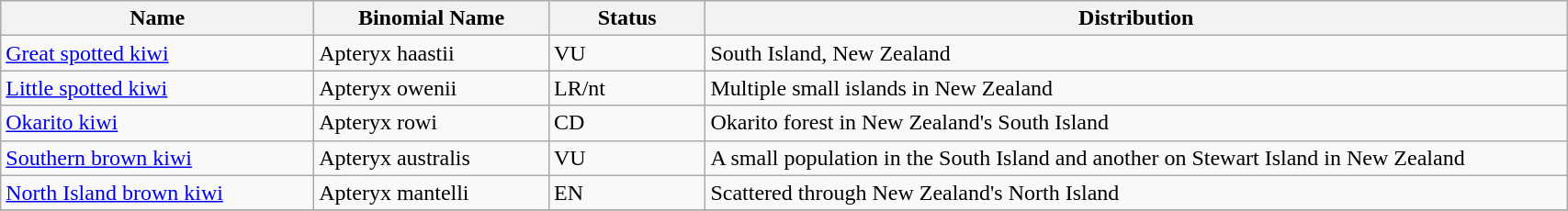<table class="wikitable" style="width:90%">
<tr>
<th style="width:20%">Name</th>
<th style="width:15%">Binomial Name</th>
<th style="width:10%">Status</th>
<th>Distribution</th>
</tr>
<tr>
<td><a href='#'>Great spotted kiwi</a></td>
<td>Apteryx haastii</td>
<td>VU</td>
<td>South Island, New Zealand</td>
</tr>
<tr>
<td><a href='#'>Little spotted kiwi</a></td>
<td>Apteryx owenii</td>
<td>LR/nt</td>
<td>Multiple small islands in New Zealand</td>
</tr>
<tr>
<td><a href='#'>Okarito kiwi</a></td>
<td>Apteryx rowi</td>
<td>CD</td>
<td>Okarito forest in New Zealand's South Island</td>
</tr>
<tr>
<td><a href='#'>Southern brown kiwi</a></td>
<td>Apteryx australis</td>
<td>VU</td>
<td>A small population in the South Island and another on Stewart Island in New Zealand</td>
</tr>
<tr>
<td><a href='#'>North Island brown kiwi</a></td>
<td>Apteryx mantelli</td>
<td>EN</td>
<td>Scattered through New Zealand's North Island</td>
</tr>
<tr>
</tr>
</table>
